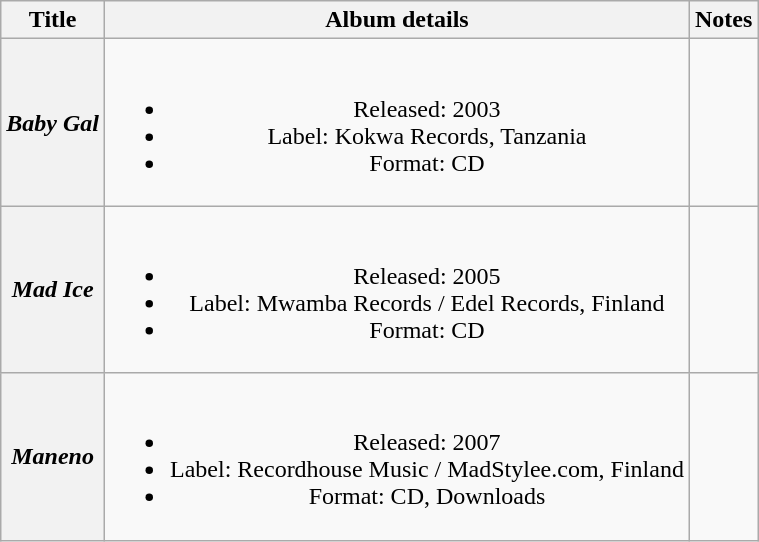<table class="wikitable plainrowheaders" style="text-align:center;">
<tr>
<th scope="col">Title</th>
<th scope="col">Album details</th>
<th scope="col">Notes</th>
</tr>
<tr>
<th scope="row"><em>Baby Gal</em></th>
<td><br><ul><li>Released: 2003</li><li>Label: Kokwa Records, Tanzania</li><li>Format: CD</li></ul></td>
<td><br></td>
</tr>
<tr>
<th scope="row"><em>Mad Ice</em></th>
<td><br><ul><li>Released: 2005</li><li>Label: Mwamba Records / Edel Records, Finland</li><li>Format: CD</li></ul></td>
<td></td>
</tr>
<tr>
<th scope="row"><em>Maneno</em></th>
<td><br><ul><li>Released: 2007</li><li>Label: Recordhouse Music / MadStylee.com, Finland</li><li>Format: CD, Downloads</li></ul></td>
<td><br></td>
</tr>
</table>
